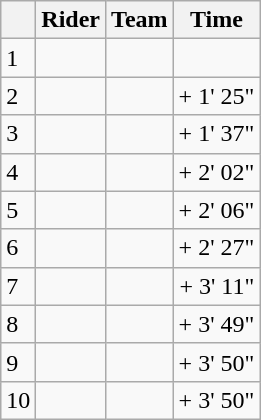<table class="wikitable">
<tr>
<th></th>
<th>Rider</th>
<th>Team</th>
<th>Time</th>
</tr>
<tr>
<td>1</td>
<td> </td>
<td></td>
<td style="text-align:right;"></td>
</tr>
<tr>
<td>2</td>
<td></td>
<td></td>
<td style="text-align:right;">+ 1' 25"</td>
</tr>
<tr>
<td>3</td>
<td></td>
<td></td>
<td style="text-align:right;">+ 1' 37"</td>
</tr>
<tr>
<td>4</td>
<td></td>
<td></td>
<td style="text-align:right;">+ 2' 02"</td>
</tr>
<tr>
<td>5</td>
<td></td>
<td></td>
<td style="text-align:right;">+ 2' 06"</td>
</tr>
<tr>
<td>6</td>
<td></td>
<td></td>
<td style="text-align:right;">+ 2' 27"</td>
</tr>
<tr>
<td>7</td>
<td></td>
<td></td>
<td style="text-align:right;">+ 3' 11"</td>
</tr>
<tr>
<td>8</td>
<td></td>
<td></td>
<td style="text-align:right;">+ 3' 49"</td>
</tr>
<tr>
<td>9</td>
<td> </td>
<td></td>
<td style="text-align:right;">+ 3' 50"</td>
</tr>
<tr>
<td>10</td>
<td></td>
<td></td>
<td style="text-align:right;">+ 3' 50"</td>
</tr>
</table>
